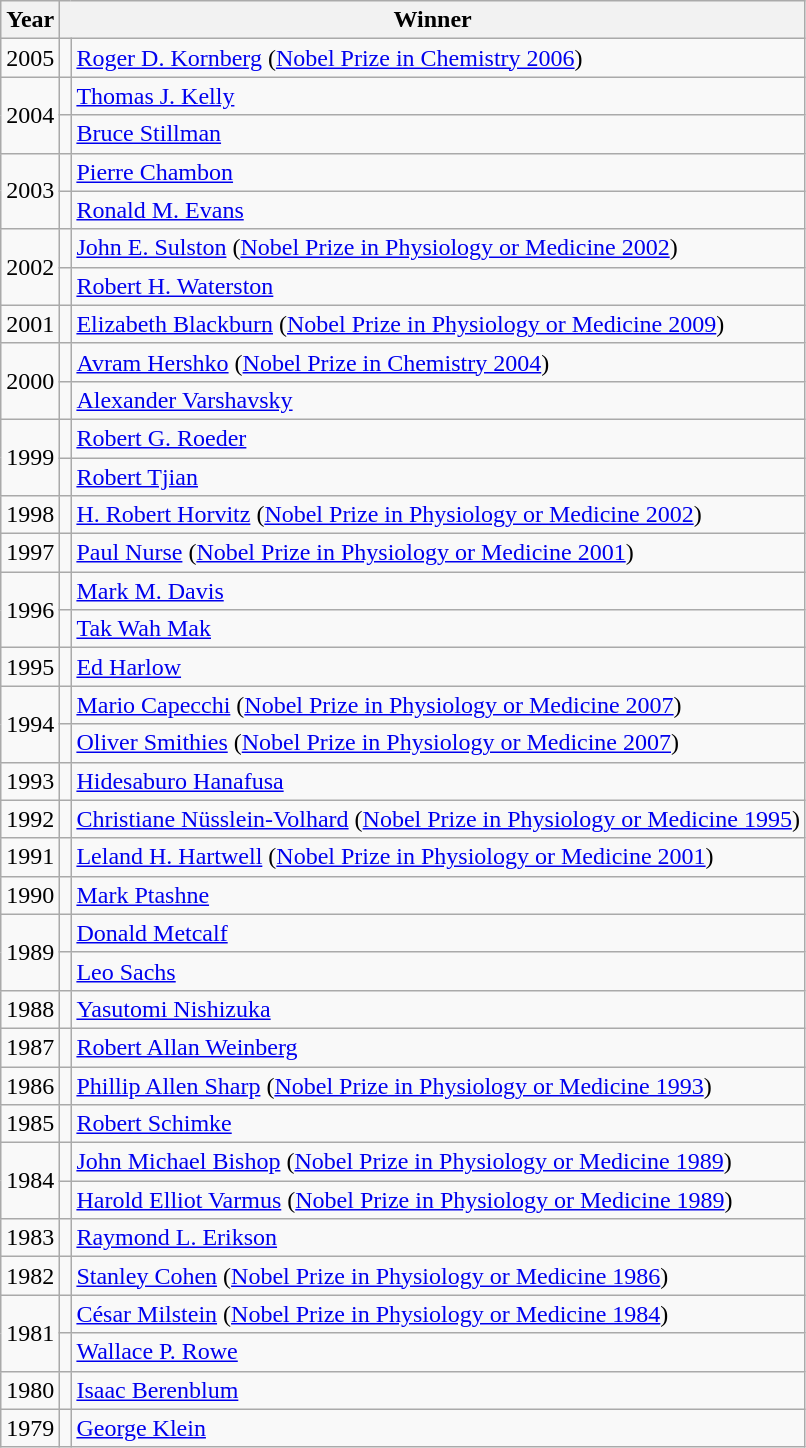<table class="wikitable">
<tr>
<th>Year</th>
<th colspan=2>Winner</th>
</tr>
<tr>
<td>2005</td>
<td></td>
<td><a href='#'>Roger D. Kornberg</a> (<a href='#'>Nobel Prize in Chemistry 2006</a>)</td>
</tr>
<tr>
<td rowspan=2>2004</td>
<td></td>
<td><a href='#'>Thomas J. Kelly</a></td>
</tr>
<tr>
<td></td>
<td><a href='#'>Bruce Stillman</a></td>
</tr>
<tr>
<td rowspan=2>2003</td>
<td></td>
<td><a href='#'>Pierre Chambon</a></td>
</tr>
<tr>
<td></td>
<td><a href='#'>Ronald M. Evans</a></td>
</tr>
<tr>
<td rowspan=2>2002</td>
<td></td>
<td><a href='#'>John E. Sulston</a> (<a href='#'>Nobel Prize in Physiology or Medicine 2002</a>)</td>
</tr>
<tr>
<td></td>
<td><a href='#'>Robert H. Waterston</a></td>
</tr>
<tr>
<td>2001</td>
<td></td>
<td><a href='#'>Elizabeth Blackburn</a>  (<a href='#'>Nobel Prize in Physiology or Medicine 2009</a>)</td>
</tr>
<tr>
<td rowspan=2>2000</td>
<td></td>
<td><a href='#'>Avram Hershko</a> (<a href='#'>Nobel Prize in Chemistry 2004</a>)</td>
</tr>
<tr>
<td></td>
<td><a href='#'>Alexander Varshavsky</a></td>
</tr>
<tr>
<td rowspan=2>1999</td>
<td></td>
<td><a href='#'>Robert G. Roeder</a></td>
</tr>
<tr>
<td></td>
<td><a href='#'>Robert Tjian</a></td>
</tr>
<tr>
<td>1998</td>
<td></td>
<td><a href='#'>H. Robert Horvitz</a> (<a href='#'>Nobel Prize in Physiology or Medicine 2002</a>)</td>
</tr>
<tr>
<td>1997</td>
<td></td>
<td><a href='#'>Paul Nurse</a> (<a href='#'>Nobel Prize in Physiology or Medicine 2001</a>)</td>
</tr>
<tr>
<td rowspan=2>1996</td>
<td></td>
<td><a href='#'>Mark M. Davis</a></td>
</tr>
<tr>
<td></td>
<td><a href='#'>Tak Wah Mak</a></td>
</tr>
<tr>
<td>1995</td>
<td></td>
<td><a href='#'>Ed Harlow</a></td>
</tr>
<tr>
<td rowspan=2>1994</td>
<td></td>
<td><a href='#'>Mario Capecchi</a> (<a href='#'>Nobel Prize in Physiology or Medicine 2007</a>)</td>
</tr>
<tr>
<td></td>
<td><a href='#'>Oliver Smithies</a> (<a href='#'>Nobel Prize in Physiology or Medicine 2007</a>)</td>
</tr>
<tr>
<td>1993</td>
<td></td>
<td><a href='#'>Hidesaburo Hanafusa</a></td>
</tr>
<tr>
<td>1992</td>
<td></td>
<td><a href='#'>Christiane Nüsslein-Volhard</a> (<a href='#'>Nobel Prize in Physiology or Medicine 1995</a>)</td>
</tr>
<tr>
<td>1991</td>
<td></td>
<td><a href='#'>Leland H. Hartwell</a> (<a href='#'>Nobel Prize in Physiology or Medicine 2001</a>)</td>
</tr>
<tr>
<td>1990</td>
<td></td>
<td><a href='#'>Mark Ptashne</a></td>
</tr>
<tr>
<td rowspan=2>1989</td>
<td></td>
<td><a href='#'>Donald Metcalf</a></td>
</tr>
<tr>
<td></td>
<td><a href='#'>Leo Sachs</a></td>
</tr>
<tr>
<td>1988</td>
<td></td>
<td><a href='#'>Yasutomi Nishizuka</a></td>
</tr>
<tr>
<td>1987</td>
<td></td>
<td><a href='#'>Robert Allan Weinberg</a></td>
</tr>
<tr>
<td>1986</td>
<td></td>
<td><a href='#'>Phillip Allen Sharp</a> (<a href='#'>Nobel Prize in Physiology or Medicine 1993</a>)</td>
</tr>
<tr>
<td>1985</td>
<td></td>
<td><a href='#'>Robert Schimke</a></td>
</tr>
<tr>
<td rowspan=2>1984</td>
<td></td>
<td><a href='#'>John Michael Bishop</a> (<a href='#'>Nobel Prize in Physiology or Medicine 1989</a>)</td>
</tr>
<tr>
<td></td>
<td><a href='#'>Harold Elliot Varmus</a> (<a href='#'>Nobel Prize in Physiology or Medicine 1989</a>)</td>
</tr>
<tr>
<td>1983</td>
<td></td>
<td><a href='#'>Raymond L. Erikson</a></td>
</tr>
<tr>
<td>1982</td>
<td></td>
<td><a href='#'>Stanley Cohen</a> (<a href='#'>Nobel Prize in Physiology or Medicine 1986</a>)</td>
</tr>
<tr>
<td rowspan=2>1981</td>
<td></td>
<td><a href='#'>César Milstein</a> (<a href='#'>Nobel Prize in Physiology or Medicine 1984</a>)</td>
</tr>
<tr>
<td></td>
<td><a href='#'>Wallace P. Rowe</a></td>
</tr>
<tr>
<td>1980</td>
<td></td>
<td><a href='#'>Isaac Berenblum</a></td>
</tr>
<tr>
<td>1979</td>
<td></td>
<td><a href='#'>George Klein</a></td>
</tr>
</table>
